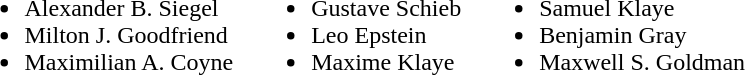<table border="0" cellpadding="5">
<tr valign="top">
<td><br><ul><li>Alexander B. Siegel</li><li>Milton J. Goodfriend</li><li>Maximilian A. Coyne</li></ul></td>
<td><br><ul><li>Gustave Schieb</li><li>Leo Epstein</li><li>Maxime Klaye</li></ul></td>
<td><br><ul><li>Samuel Klaye</li><li>Benjamin Gray</li><li>Maxwell S. Goldman</li></ul></td>
</tr>
</table>
